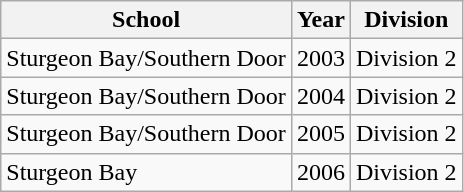<table class="wikitable">
<tr>
<th>School</th>
<th>Year</th>
<th>Division</th>
</tr>
<tr>
<td>Sturgeon Bay/Southern Door</td>
<td>2003</td>
<td>Division 2</td>
</tr>
<tr>
<td>Sturgeon Bay/Southern Door</td>
<td>2004</td>
<td>Division 2</td>
</tr>
<tr>
<td>Sturgeon Bay/Southern Door</td>
<td>2005</td>
<td>Division 2</td>
</tr>
<tr>
<td>Sturgeon Bay</td>
<td>2006</td>
<td>Division 2</td>
</tr>
</table>
